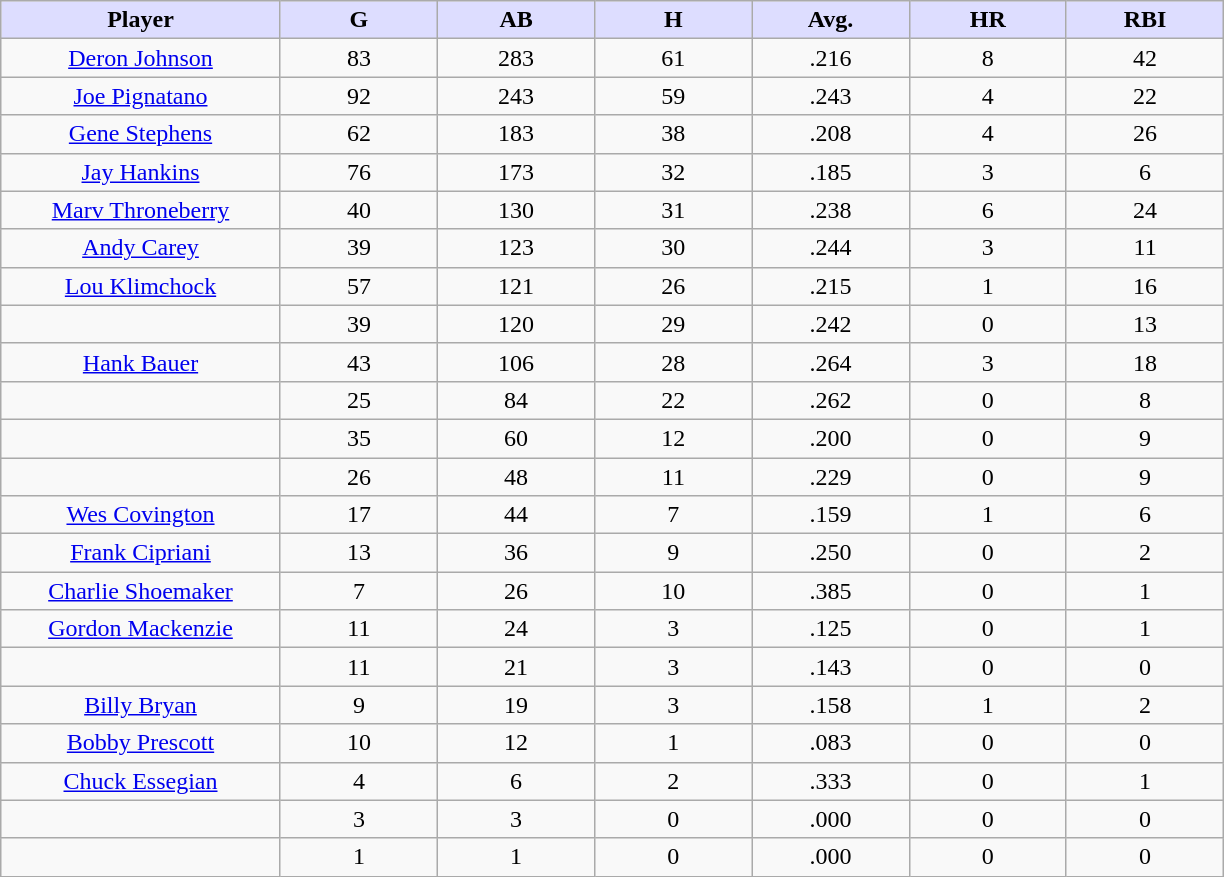<table class="wikitable sortable">
<tr>
<th style="background:#ddf; width:16%;">Player</th>
<th style="background:#ddf; width:9%;">G</th>
<th style="background:#ddf; width:9%;">AB</th>
<th style="background:#ddf; width:9%;">H</th>
<th style="background:#ddf; width:9%;">Avg.</th>
<th style="background:#ddf; width:9%;">HR</th>
<th style="background:#ddf; width:9%;">RBI</th>
</tr>
<tr style="text-align:center;">
<td><a href='#'>Deron Johnson</a></td>
<td>83</td>
<td>283</td>
<td>61</td>
<td>.216</td>
<td>8</td>
<td>42</td>
</tr>
<tr align="center">
<td><a href='#'>Joe Pignatano</a></td>
<td>92</td>
<td>243</td>
<td>59</td>
<td>.243</td>
<td>4</td>
<td>22</td>
</tr>
<tr align="center">
<td><a href='#'>Gene Stephens</a></td>
<td>62</td>
<td>183</td>
<td>38</td>
<td>.208</td>
<td>4</td>
<td>26</td>
</tr>
<tr align="center">
<td><a href='#'>Jay Hankins</a></td>
<td>76</td>
<td>173</td>
<td>32</td>
<td>.185</td>
<td>3</td>
<td>6</td>
</tr>
<tr align="center">
<td><a href='#'>Marv Throneberry</a></td>
<td>40</td>
<td>130</td>
<td>31</td>
<td>.238</td>
<td>6</td>
<td>24</td>
</tr>
<tr align="center">
<td><a href='#'>Andy Carey</a></td>
<td>39</td>
<td>123</td>
<td>30</td>
<td>.244</td>
<td>3</td>
<td>11</td>
</tr>
<tr align="center">
<td><a href='#'>Lou Klimchock</a></td>
<td>57</td>
<td>121</td>
<td>26</td>
<td>.215</td>
<td>1</td>
<td>16</td>
</tr>
<tr align="center">
<td></td>
<td>39</td>
<td>120</td>
<td>29</td>
<td>.242</td>
<td>0</td>
<td>13</td>
</tr>
<tr style="text-align:center;">
<td><a href='#'>Hank Bauer</a></td>
<td>43</td>
<td>106</td>
<td>28</td>
<td>.264</td>
<td>3</td>
<td>18</td>
</tr>
<tr align="center">
<td></td>
<td>25</td>
<td>84</td>
<td>22</td>
<td>.262</td>
<td>0</td>
<td>8</td>
</tr>
<tr style="text-align:center;">
<td></td>
<td>35</td>
<td>60</td>
<td>12</td>
<td>.200</td>
<td>0</td>
<td>9</td>
</tr>
<tr style="text-align:center;">
<td></td>
<td>26</td>
<td>48</td>
<td>11</td>
<td>.229</td>
<td>0</td>
<td>9</td>
</tr>
<tr style="text-align:center;">
<td><a href='#'>Wes Covington</a></td>
<td>17</td>
<td>44</td>
<td>7</td>
<td>.159</td>
<td>1</td>
<td>6</td>
</tr>
<tr align="center">
<td><a href='#'>Frank Cipriani</a></td>
<td>13</td>
<td>36</td>
<td>9</td>
<td>.250</td>
<td>0</td>
<td>2</td>
</tr>
<tr align="center">
<td><a href='#'>Charlie Shoemaker</a></td>
<td>7</td>
<td>26</td>
<td>10</td>
<td>.385</td>
<td>0</td>
<td>1</td>
</tr>
<tr align="center">
<td><a href='#'>Gordon Mackenzie</a></td>
<td>11</td>
<td>24</td>
<td>3</td>
<td>.125</td>
<td>0</td>
<td>1</td>
</tr>
<tr align="center">
<td></td>
<td>11</td>
<td>21</td>
<td>3</td>
<td>.143</td>
<td>0</td>
<td>0</td>
</tr>
<tr style="text-align:center;">
<td><a href='#'>Billy Bryan</a></td>
<td>9</td>
<td>19</td>
<td>3</td>
<td>.158</td>
<td>1</td>
<td>2</td>
</tr>
<tr align="center">
<td><a href='#'>Bobby Prescott</a></td>
<td>10</td>
<td>12</td>
<td>1</td>
<td>.083</td>
<td>0</td>
<td>0</td>
</tr>
<tr align="center">
<td><a href='#'>Chuck Essegian</a></td>
<td>4</td>
<td>6</td>
<td>2</td>
<td>.333</td>
<td>0</td>
<td>1</td>
</tr>
<tr align="center">
<td></td>
<td>3</td>
<td>3</td>
<td>0</td>
<td>.000</td>
<td>0</td>
<td>0</td>
</tr>
<tr style="text-align:center;"|>
<td></td>
<td>1</td>
<td>1</td>
<td>0</td>
<td>.000</td>
<td>0</td>
<td>0</td>
</tr>
</table>
